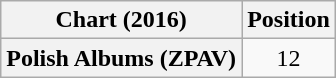<table class="wikitable plainrowheaders" style="text-align:center">
<tr>
<th scope="col">Chart (2016)</th>
<th scope="col">Position</th>
</tr>
<tr>
<th scope="row">Polish Albums (ZPAV)</th>
<td>12</td>
</tr>
</table>
